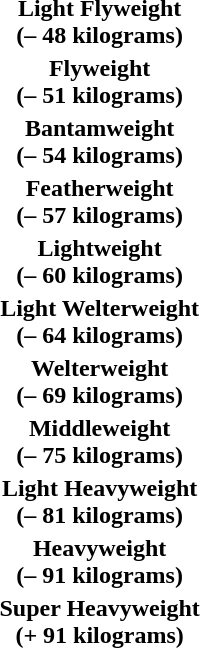<table>
<tr align="center">
<td><strong>Light Flyweight<br>(– 48 kilograms)</strong></td>
<td></td>
<td></td>
<td><br></td>
</tr>
<tr align="center">
<td><strong>Flyweight<br>(– 51 kilograms)</strong></td>
<td></td>
<td></td>
<td><br></td>
</tr>
<tr align="center">
<td><strong>Bantamweight<br>(– 54 kilograms)</strong></td>
<td></td>
<td></td>
<td><br></td>
</tr>
<tr align="center">
<td><strong>Featherweight<br>(– 57 kilograms)</strong></td>
<td></td>
<td></td>
<td><br></td>
</tr>
<tr align="center">
<td><strong>Lightweight<br>(– 60 kilograms)</strong></td>
<td></td>
<td></td>
<td><br></td>
</tr>
<tr align="center">
<td><strong>Light Welterweight<br>(– 64 kilograms)</strong></td>
<td></td>
<td></td>
<td><br></td>
</tr>
<tr align="center">
<td><strong>Welterweight<br>(– 69 kilograms)</strong></td>
<td></td>
<td></td>
<td><br></td>
</tr>
<tr align="center">
<td><strong>Middleweight<br>(– 75 kilograms)</strong></td>
<td></td>
<td></td>
<td><br></td>
</tr>
<tr align="center">
<td><strong>Light Heavyweight<br>(– 81 kilograms)</strong></td>
<td></td>
<td></td>
<td><br></td>
</tr>
<tr align="center">
<td><strong>Heavyweight<br>(– 91 kilograms)</strong></td>
<td></td>
<td></td>
<td><br></td>
</tr>
<tr align="center">
<td><strong>Super Heavyweight<br>(+ 91 kilograms)</strong></td>
<td></td>
<td></td>
<td><br></td>
</tr>
</table>
